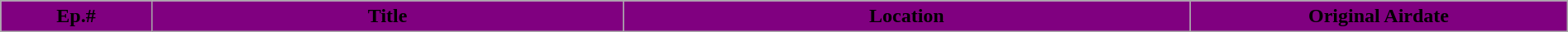<table class="wikitable plainrowheaders" width="100%" style="background:#FFFFFF;">
<tr>
<th style="background:#800080" width=8%><span>Ep.#</span></th>
<th style="background:#800080" width=25%><span>Title</span></th>
<th style="background:#800080" width=30%><span>Location</span></th>
<th style="background:#800080" width=20%><span>Original Airdate</span><br>






</th>
</tr>
</table>
